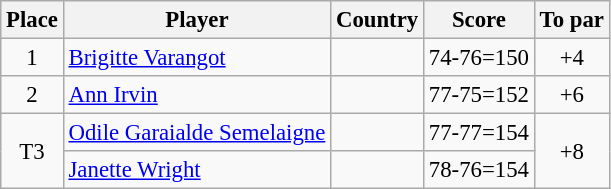<table class="wikitable" style="font-size:95%;">
<tr>
<th>Place</th>
<th>Player</th>
<th>Country</th>
<th>Score</th>
<th>To par</th>
</tr>
<tr>
<td align=center>1</td>
<td><a href='#'>Brigitte Varangot</a></td>
<td></td>
<td>74-76=150</td>
<td align=center>+4</td>
</tr>
<tr>
<td align=center>2</td>
<td><a href='#'>Ann Irvin</a></td>
<td></td>
<td>77-75=152</td>
<td align=center>+6</td>
</tr>
<tr>
<td rowspan="2" align=center>T3</td>
<td><a href='#'>Odile Garaialde Semelaigne</a></td>
<td></td>
<td>77-77=154</td>
<td rowspan="2" align=center>+8</td>
</tr>
<tr>
<td><a href='#'>Janette Wright</a></td>
<td></td>
<td>78-76=154</td>
</tr>
</table>
